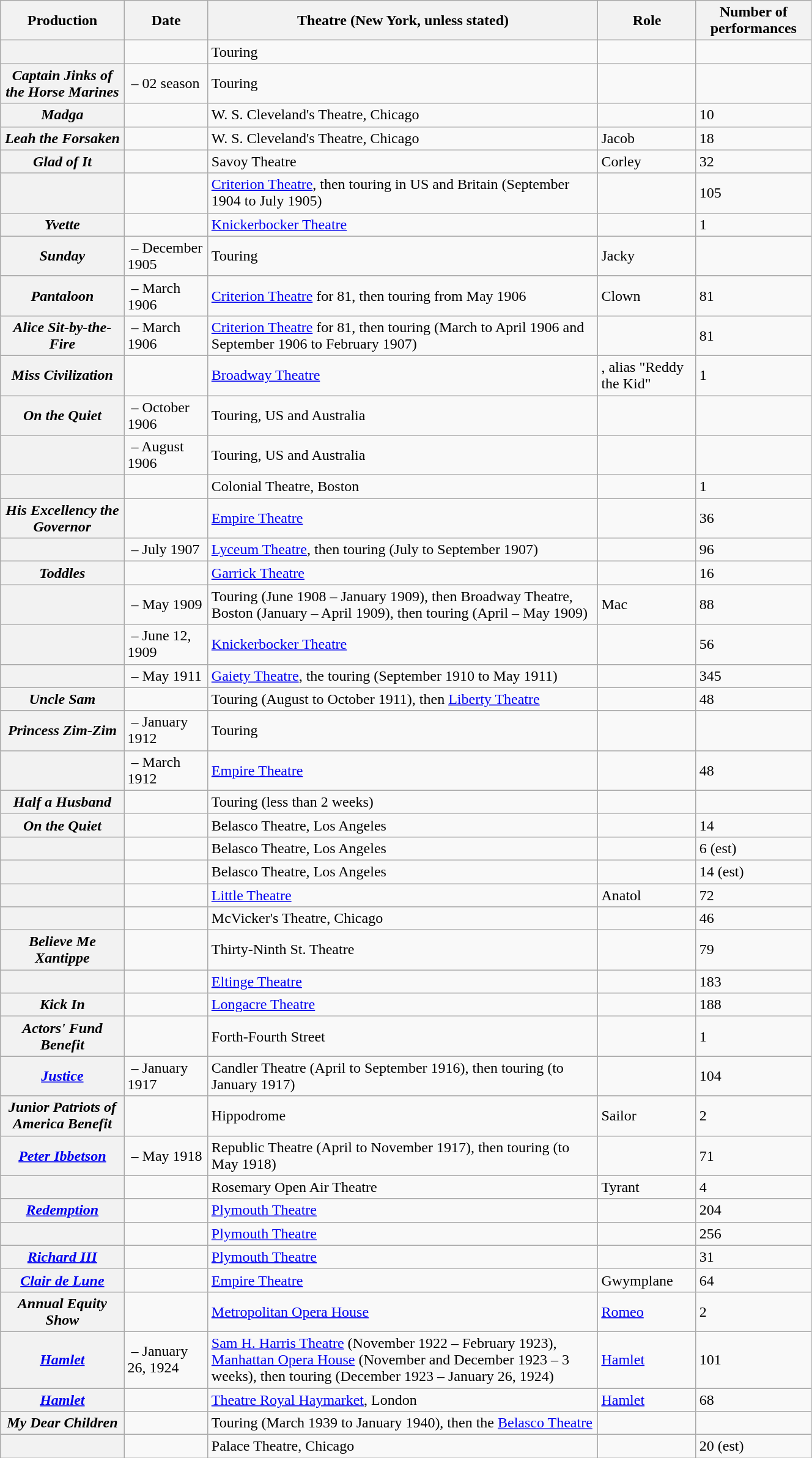<table class="wikitable plainrowheaders sortable" style="width: 70%;">
<tr>
<th scope="col">Production</th>
<th scope="col">Date</th>
<th scope="col">Theatre (New York, unless stated)</th>
<th scope="col">Role</th>
<th scope="col">Number of performances</th>
</tr>
<tr>
<th scope="row"></th>
<td></td>
<td>Touring</td>
<td></td>
<td></td>
</tr>
<tr>
<th scope="row"><em>Captain Jinks of the Horse Marines</em></th>
<td> – 02 season</td>
<td>Touring</td>
<td></td>
<td></td>
</tr>
<tr>
<th scope="row"><em>Madga</em></th>
<td></td>
<td>W. S. Cleveland's Theatre, Chicago</td>
<td></td>
<td>10</td>
</tr>
<tr>
<th scope="row"><em>Leah the Forsaken</em></th>
<td></td>
<td>W. S. Cleveland's Theatre, Chicago</td>
<td>Jacob</td>
<td>18</td>
</tr>
<tr>
<th scope="row"><em>Glad of It</em></th>
<td></td>
<td>Savoy Theatre</td>
<td>Corley</td>
<td>32</td>
</tr>
<tr>
<th scope="row"></th>
<td></td>
<td><a href='#'>Criterion Theatre</a>, then touring in US and Britain (September 1904 to July 1905)</td>
<td></td>
<td>105</td>
</tr>
<tr>
<th scope="row"><em>Yvette</em></th>
<td></td>
<td><a href='#'>Knickerbocker Theatre</a></td>
<td></td>
<td>1</td>
</tr>
<tr>
<th scope="row"><em>Sunday</em></th>
<td> – December 1905</td>
<td>Touring</td>
<td>Jacky</td>
<td></td>
</tr>
<tr>
<th scope="row"><em>Pantaloon</em></th>
<td> – March 1906</td>
<td><a href='#'>Criterion Theatre</a> for 81, then touring from May 1906</td>
<td>Clown</td>
<td>81</td>
</tr>
<tr>
<th scope="row"><em>Alice Sit-by-the-Fire</em></th>
<td> – March 1906</td>
<td><a href='#'>Criterion Theatre</a> for 81, then touring (March to April 1906 and September 1906 to February 1907)</td>
<td></td>
<td>81</td>
</tr>
<tr>
<th scope="row"><em>Miss Civilization</em></th>
<td></td>
<td><a href='#'>Broadway Theatre</a></td>
<td>, alias "Reddy the Kid"</td>
<td>1</td>
</tr>
<tr>
<th scope="row"><em>On the Quiet</em></th>
<td> – October 1906</td>
<td>Touring, US and Australia</td>
<td></td>
<td></td>
</tr>
<tr>
<th scope="row"></th>
<td> – August 1906</td>
<td>Touring, US and Australia</td>
<td></td>
<td></td>
</tr>
<tr>
<th scope="row"></th>
<td></td>
<td>Colonial Theatre, Boston</td>
<td></td>
<td>1</td>
</tr>
<tr>
<th scope="row"><em>His Excellency the Governor</em></th>
<td></td>
<td><a href='#'>Empire Theatre</a></td>
<td></td>
<td>36</td>
</tr>
<tr>
<th scope="row"></th>
<td> – July 1907</td>
<td><a href='#'>Lyceum Theatre</a>, then touring (July to September 1907)</td>
<td></td>
<td>96</td>
</tr>
<tr>
<th scope="row"><em>Toddles</em></th>
<td></td>
<td><a href='#'>Garrick Theatre</a></td>
<td></td>
<td>16</td>
</tr>
<tr>
<th scope="row"></th>
<td> – May 1909</td>
<td>Touring (June 1908 – January 1909), then Broadway Theatre, Boston (January – April 1909), then touring (April – May 1909)</td>
<td>Mac</td>
<td>88</td>
</tr>
<tr>
<th scope="row"></th>
<td> – June 12, 1909</td>
<td><a href='#'>Knickerbocker Theatre</a></td>
<td></td>
<td>56</td>
</tr>
<tr>
<th scope="row"></th>
<td> – May 1911</td>
<td><a href='#'>Gaiety Theatre</a>, the touring (September 1910 to May 1911)</td>
<td></td>
<td>345</td>
</tr>
<tr>
<th scope="row"><em>Uncle Sam</em></th>
<td></td>
<td>Touring (August to October 1911), then <a href='#'>Liberty Theatre</a></td>
<td></td>
<td>48</td>
</tr>
<tr>
<th scope="row"><em>Princess Zim-Zim</em></th>
<td> – January 1912</td>
<td>Touring</td>
<td></td>
<td></td>
</tr>
<tr>
<th scope="row"></th>
<td> – March 1912</td>
<td><a href='#'>Empire Theatre</a></td>
<td></td>
<td>48</td>
</tr>
<tr>
<th scope="row"><em>Half a Husband</em></th>
<td></td>
<td>Touring (less than 2 weeks)</td>
<td></td>
<td></td>
</tr>
<tr>
<th scope="row"><em>On the Quiet</em></th>
<td></td>
<td>Belasco Theatre, Los Angeles</td>
<td></td>
<td>14</td>
</tr>
<tr>
<th scope="row"></th>
<td></td>
<td>Belasco Theatre, Los Angeles</td>
<td></td>
<td>6 (est)</td>
</tr>
<tr>
<th scope="row"></th>
<td></td>
<td>Belasco Theatre, Los Angeles</td>
<td></td>
<td>14 (est)</td>
</tr>
<tr>
<th scope="row"></th>
<td></td>
<td><a href='#'>Little Theatre</a></td>
<td>Anatol</td>
<td>72</td>
</tr>
<tr>
<th scope="row"></th>
<td></td>
<td>McVicker's Theatre, Chicago</td>
<td></td>
<td>46</td>
</tr>
<tr>
<th scope="row"><em>Believe Me Xantippe</em></th>
<td></td>
<td>Thirty-Ninth St. Theatre</td>
<td></td>
<td>79</td>
</tr>
<tr>
<th scope="row"></th>
<td></td>
<td><a href='#'>Eltinge Theatre</a></td>
<td></td>
<td>183</td>
</tr>
<tr>
<th scope="row"><em>Kick In</em></th>
<td></td>
<td><a href='#'>Longacre Theatre</a></td>
<td></td>
<td>188</td>
</tr>
<tr>
<th scope="row"><em>Actors' Fund Benefit</em></th>
<td></td>
<td>Forth-Fourth Street</td>
<td></td>
<td>1</td>
</tr>
<tr>
<th scope="row"><em><a href='#'>Justice</a></em></th>
<td> – January 1917</td>
<td>Candler Theatre (April to September 1916), then touring (to January 1917)</td>
<td></td>
<td>104</td>
</tr>
<tr>
<th scope="row"><em>Junior Patriots of America Benefit</em></th>
<td></td>
<td>Hippodrome</td>
<td>Sailor</td>
<td>2</td>
</tr>
<tr>
<th scope="row"><em><a href='#'>Peter Ibbetson</a></em></th>
<td> – May 1918</td>
<td>Republic Theatre (April to November 1917), then touring (to May 1918)</td>
<td></td>
<td>71</td>
</tr>
<tr>
<th scope="row"></th>
<td></td>
<td>Rosemary Open Air Theatre</td>
<td>Tyrant</td>
<td>4</td>
</tr>
<tr>
<th scope="row"><em><a href='#'>Redemption</a></em></th>
<td></td>
<td><a href='#'>Plymouth Theatre</a></td>
<td></td>
<td>204</td>
</tr>
<tr>
<th scope="row"></th>
<td></td>
<td><a href='#'>Plymouth Theatre</a></td>
<td></td>
<td>256</td>
</tr>
<tr>
<th scope="row"><em><a href='#'>Richard III</a></em></th>
<td></td>
<td><a href='#'>Plymouth Theatre</a></td>
<td></td>
<td>31</td>
</tr>
<tr>
<th scope="row"><em><a href='#'>Clair de Lune</a></em></th>
<td></td>
<td><a href='#'>Empire Theatre</a></td>
<td>Gwymplane</td>
<td>64</td>
</tr>
<tr>
<th scope="row"><em>Annual Equity Show</em></th>
<td></td>
<td><a href='#'>Metropolitan Opera House</a></td>
<td><a href='#'>Romeo</a></td>
<td>2</td>
</tr>
<tr>
<th scope="row"><em><a href='#'>Hamlet</a></em></th>
<td> – January 26, 1924</td>
<td><a href='#'>Sam H. Harris Theatre</a> (November 1922 – February 1923), <a href='#'>Manhattan Opera House</a> (November and December 1923 – 3 weeks), then touring (December 1923 – January 26, 1924)</td>
<td><a href='#'>Hamlet</a></td>
<td>101</td>
</tr>
<tr>
<th scope="row"><em><a href='#'>Hamlet</a></em></th>
<td></td>
<td><a href='#'>Theatre Royal Haymarket</a>, London</td>
<td><a href='#'>Hamlet</a></td>
<td>68</td>
</tr>
<tr>
<th scope="row"><em>My Dear Children</em></th>
<td></td>
<td>Touring (March 1939 to January 1940), then the <a href='#'>Belasco Theatre</a></td>
<td></td>
<td></td>
</tr>
<tr>
<th scope="row"></th>
<td></td>
<td>Palace Theatre, Chicago</td>
<td></td>
<td>20 (est)</td>
</tr>
</table>
